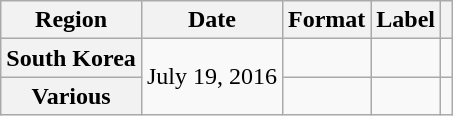<table class = "wikitable plainrowheaders">
<tr>
<th>Region</th>
<th>Date</th>
<th>Format</th>
<th>Label</th>
<th></th>
</tr>
<tr>
<th scope="row">South Korea</th>
<td rowspan=2>July 19, 2016</td>
<td></td>
<td></td>
<td align=center></td>
</tr>
<tr>
<th scope="row">Various </th>
<td></td>
<td></td>
<td align=center></td>
</tr>
</table>
